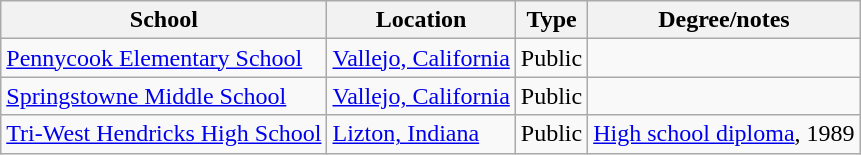<table class="wikitable">
<tr>
<th>School</th>
<th>Location</th>
<th>Type</th>
<th>Degree/notes</th>
</tr>
<tr>
<td><a href='#'>Pennycook Elementary School</a></td>
<td><a href='#'>Vallejo, California</a></td>
<td>Public</td>
<td></td>
</tr>
<tr>
<td><a href='#'>Springstowne Middle School</a></td>
<td><a href='#'>Vallejo, California</a></td>
<td>Public</td>
<td></td>
</tr>
<tr>
<td><a href='#'>Tri-West Hendricks High School</a></td>
<td><a href='#'>Lizton, Indiana</a></td>
<td>Public</td>
<td><a href='#'>High school diploma</a>, 1989</td>
</tr>
</table>
